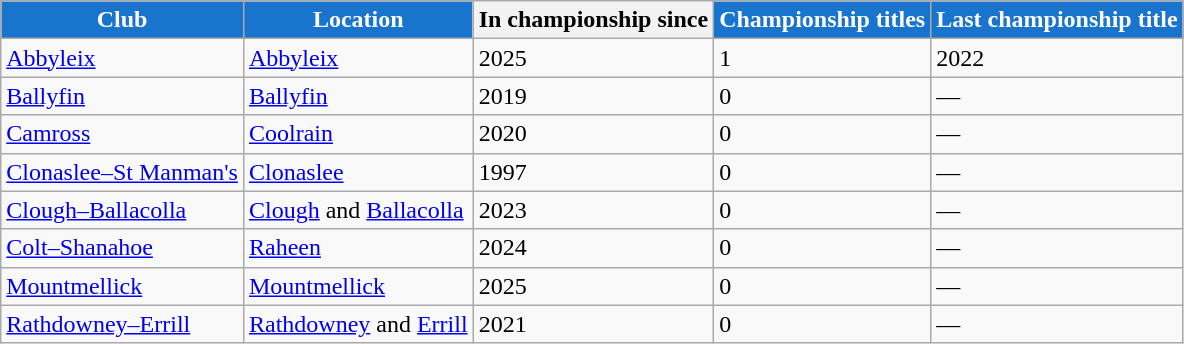<table class="wikitable sortable">
<tr>
<th style="background:#1874CD;color:white">Club</th>
<th style="background:#1874CD;color:white">Location</th>
<th>In championship since</th>
<th style="background:#1874CD;color:white">Championship titles</th>
<th style="background:#1874CD;color:white">Last championship title</th>
</tr>
<tr>
<td><a href='#'>Abbyleix</a></td>
<td><a href='#'>Abbyleix</a></td>
<td>2025</td>
<td>1</td>
<td>2022</td>
</tr>
<tr>
<td><a href='#'>Ballyfin</a></td>
<td><a href='#'>Ballyfin</a></td>
<td>2019</td>
<td>0</td>
<td>—</td>
</tr>
<tr>
<td><a href='#'>Camross</a></td>
<td><a href='#'>Coolrain</a></td>
<td>2020</td>
<td>0</td>
<td>—</td>
</tr>
<tr>
<td><a href='#'>Clonaslee–St Manman's</a></td>
<td><a href='#'>Clonaslee</a></td>
<td>1997</td>
<td>0</td>
<td>—</td>
</tr>
<tr>
<td><a href='#'>Clough–Ballacolla</a></td>
<td><a href='#'>Clough</a> and <a href='#'>Ballacolla</a></td>
<td>2023</td>
<td>0</td>
<td>—</td>
</tr>
<tr>
<td><a href='#'>Colt–Shanahoe</a></td>
<td><a href='#'>Raheen</a></td>
<td>2024</td>
<td>0</td>
<td>—</td>
</tr>
<tr>
<td><a href='#'>Mountmellick</a></td>
<td><a href='#'>Mountmellick</a></td>
<td>2025</td>
<td>0</td>
<td>—</td>
</tr>
<tr>
<td><a href='#'>Rathdowney–Errill</a></td>
<td><a href='#'>Rathdowney</a> and <a href='#'>Errill</a></td>
<td>2021</td>
<td>0</td>
<td>—</td>
</tr>
</table>
